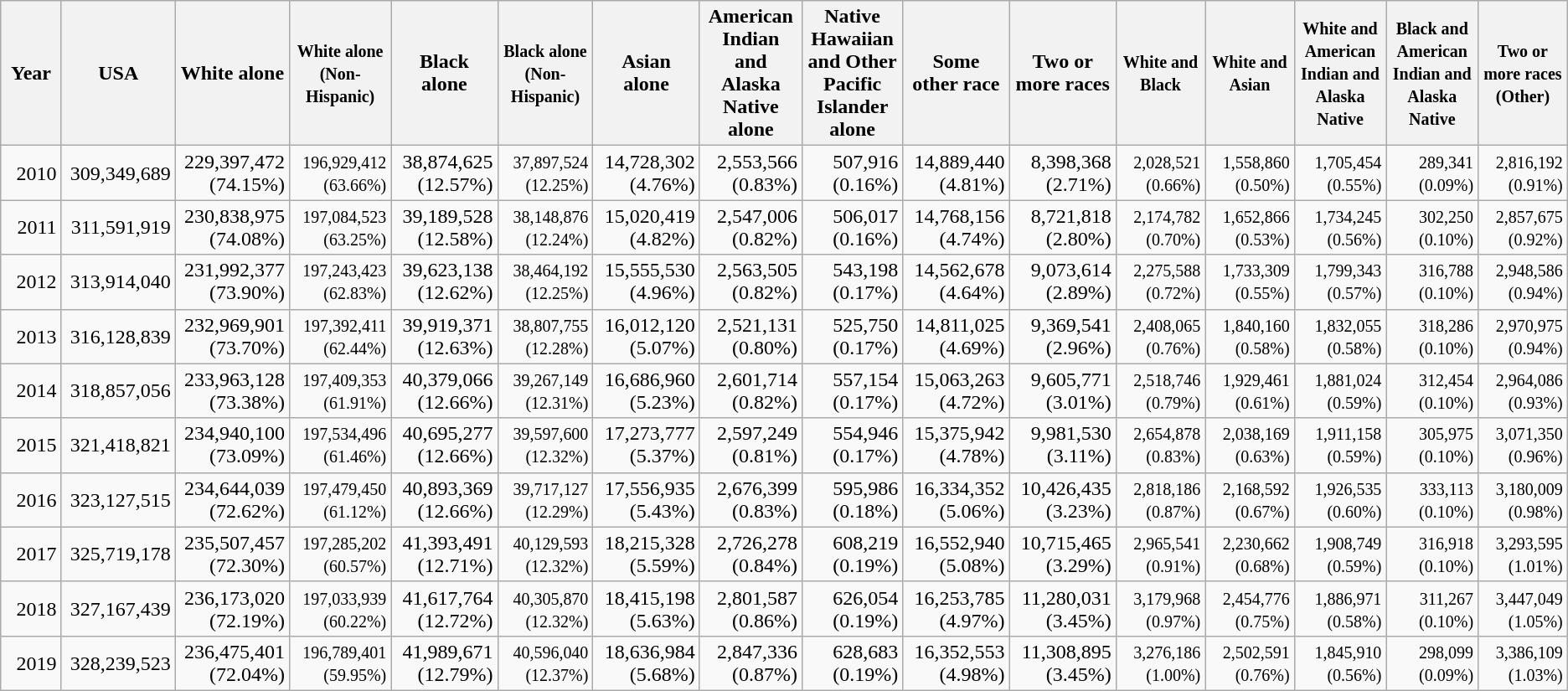<table class="wikitable" style="text-align: right;">
<tr>
<th style="width:50pt;">Year</th>
<th style="width:70pt;">USA</th>
<th style="width:70pt;">White alone</th>
<th style="width:70pt;"><small>White alone (Non-Hispanic)</small></th>
<th style="width:70pt;">Black alone</th>
<th style="width:70pt;"><small>Black alone (Non-Hispanic)</small></th>
<th style="width:70pt;">Asian alone</th>
<th style="width:70pt;">American Indian and Alaska Native alone</th>
<th style="width:70pt;">Native Hawaiian and Other Pacific Islander alone</th>
<th style="width:70pt;">Some other race</th>
<th style="width:70pt;">Two or more races</th>
<th style="width:70pt;"><small>White and Black</small></th>
<th style="width:70pt;"><small>White and Asian</small></th>
<th style="width:70pt;"><small>White and American Indian and Alaska Native</small></th>
<th style="width:70pt;"><small>Black and American Indian and Alaska Native</small></th>
<th style="width:70pt;"><small>Two or more races (Other)</small></th>
</tr>
<tr>
<td>2010</td>
<td>309,349,689</td>
<td>229,397,472 (74.15%)</td>
<td><small>196,929,412 (63.66%)</small></td>
<td>38,874,625 (12.57%)</td>
<td><small>37,897,524 (12.25%)</small></td>
<td>14,728,302 (4.76%)</td>
<td>2,553,566 (0.83%)</td>
<td>507,916 (0.16%)</td>
<td>14,889,440 (4.81%)</td>
<td>8,398,368 (2.71%)</td>
<td><small>2,028,521 (0.66%)</small></td>
<td><small>1,558,860 (0.50%)</small></td>
<td><small>1,705,454 (0.55%)</small></td>
<td><small>289,341 (0.09%)</small></td>
<td><small>2,816,192 (0.91%)</small></td>
</tr>
<tr>
<td>2011</td>
<td>311,591,919</td>
<td>230,838,975 (74.08%)</td>
<td><small>197,084,523 (63.25%)</small></td>
<td>39,189,528 (12.58%)</td>
<td><small>38,148,876 (12.24%)</small></td>
<td>15,020,419 (4.82%)</td>
<td>2,547,006 (0.82%)</td>
<td>506,017 (0.16%)</td>
<td>14,768,156 (4.74%)</td>
<td>8,721,818 (2.80%)</td>
<td><small>2,174,782 (0.70%)</small></td>
<td><small>1,652,866 (0.53%)</small></td>
<td><small>1,734,245 (0.56%)</small></td>
<td><small>302,250 (0.10%)</small></td>
<td><small>2,857,675 (0.92%)</small></td>
</tr>
<tr>
<td>2012</td>
<td>313,914,040</td>
<td>231,992,377 (73.90%)</td>
<td><small>197,243,423 (62.83%)</small></td>
<td>39,623,138 (12.62%)</td>
<td><small> 38,464,192 (12.25%)</small></td>
<td>15,555,530 (4.96%)</td>
<td>2,563,505 (0.82%)</td>
<td>543,198 (0.17%)</td>
<td>14,562,678 (4.64%)</td>
<td>9,073,614 (2.89%)</td>
<td><small>2,275,588 (0.72%)</small></td>
<td><small>1,733,309 (0.55%)</small></td>
<td><small>1,799,343 (0.57%)</small></td>
<td><small>316,788 (0.10%)</small></td>
<td><small>2,948,586 (0.94%)</small></td>
</tr>
<tr>
<td>2013</td>
<td>316,128,839</td>
<td>232,969,901 (73.70%)</td>
<td><small>197,392,411 (62.44%)</small></td>
<td>39,919,371 (12.63%)</td>
<td><small> 38,807,755 (12.28%)</small></td>
<td>16,012,120 (5.07%)</td>
<td>2,521,131 (0.80%)</td>
<td>525,750 (0.17%)</td>
<td>14,811,025 (4.69%)</td>
<td>9,369,541 (2.96%)</td>
<td><small>2,408,065 (0.76%)</small></td>
<td><small>1,840,160 (0.58%)</small></td>
<td><small>1,832,055 (0.58%)</small></td>
<td><small>318,286 (0.10%)</small></td>
<td><small>2,970,975 (0.94%)</small></td>
</tr>
<tr>
<td>2014</td>
<td>318,857,056</td>
<td>233,963,128 (73.38%)</td>
<td><small>197,409,353 (61.91%)</small></td>
<td>40,379,066 (12.66%)</td>
<td><small> 39,267,149 (12.31%)</small></td>
<td>16,686,960 (5.23%)</td>
<td>2,601,714 (0.82%)</td>
<td>557,154 (0.17%)</td>
<td>15,063,263 (4.72%)</td>
<td>9,605,771 (3.01%)</td>
<td><small>2,518,746 (0.79%)</small></td>
<td><small>1,929,461 (0.61%)</small></td>
<td><small>1,881,024 (0.59%)</small></td>
<td><small>312,454 (0.10%)</small></td>
<td><small>2,964,086 (0.93%)</small></td>
</tr>
<tr>
<td>2015</td>
<td>321,418,821</td>
<td>234,940,100 (73.09%)</td>
<td><small>197,534,496 (61.46%)</small></td>
<td>40,695,277 (12.66%)</td>
<td><small>39,597,600 (12.32%)</small></td>
<td>17,273,777 (5.37%)</td>
<td>2,597,249 (0.81%)</td>
<td>554,946 (0.17%)</td>
<td>15,375,942 (4.78%)</td>
<td>9,981,530 (3.11%)</td>
<td><small>2,654,878 (0.83%)</small></td>
<td><small>2,038,169 (0.63%)</small></td>
<td><small>1,911,158 (0.59%)</small></td>
<td><small>305,975 (0.10%)</small></td>
<td><small>3,071,350 (0.96%)</small></td>
</tr>
<tr>
<td>2016</td>
<td>323,127,515</td>
<td>234,644,039 (72.62%)</td>
<td><small>197,479,450 (61.12%)</small></td>
<td>40,893,369 (12.66%)</td>
<td><small>39,717,127 (12.29%)</small></td>
<td>17,556,935 (5.43%)</td>
<td>2,676,399 (0.83%)</td>
<td>595,986 (0.18%)</td>
<td>16,334,352 (5.06%)</td>
<td>10,426,435 (3.23%)</td>
<td><small>2,818,186 (0.87%)</small></td>
<td><small>2,168,592 (0.67%)</small></td>
<td><small>1,926,535 (0.60%)</small></td>
<td><small>333,113 (0.10%)</small></td>
<td><small>3,180,009 (0.98%)</small></td>
</tr>
<tr>
<td>2017</td>
<td>325,719,178</td>
<td>235,507,457 (72.30%)</td>
<td><small>197,285,202 (60.57%)</small></td>
<td>41,393,491 (12.71%)</td>
<td><small>40,129,593 (12.32%)</small></td>
<td>18,215,328 (5.59%)</td>
<td>2,726,278 (0.84%)</td>
<td>608,219 (0.19%)</td>
<td>16,552,940 (5.08%)</td>
<td>10,715,465 (3.29%)</td>
<td><small>2,965,541 (0.91%)</small></td>
<td><small>2,230,662 (0.68%)</small></td>
<td><small>1,908,749 (0.59%)</small></td>
<td><small>316,918 (0.10%)</small></td>
<td><small>3,293,595 (1.01%)</small></td>
</tr>
<tr>
<td>2018</td>
<td>327,167,439</td>
<td>236,173,020 (72.19%)</td>
<td><small>197,033,939 (60.22%)</small></td>
<td>41,617,764 (12.72%)</td>
<td><small>40,305,870 (12.32%)</small></td>
<td>18,415,198 (5.63%)</td>
<td>2,801,587 (0.86%)</td>
<td>626,054 (0.19%)</td>
<td>16,253,785 (4.97%)</td>
<td>11,280,031 (3.45%)</td>
<td><small>3,179,968 (0.97%)</small></td>
<td><small>2,454,776 (0.75%)</small></td>
<td><small>1,886,971 (0.58%)</small></td>
<td><small>311,267 (0.10%)</small></td>
<td><small>3,447,049 (1.05%)</small></td>
</tr>
<tr>
<td>2019</td>
<td>328,239,523</td>
<td>236,475,401 (72.04%)</td>
<td><small>196,789,401 (59.95%)</small></td>
<td>41,989,671 (12.79%)</td>
<td><small>40,596,040 (12.37%)</small></td>
<td>18,636,984 (5.68%)</td>
<td>2,847,336 (0.87%)</td>
<td>628,683 (0.19%)</td>
<td>16,352,553 (4.98%)</td>
<td>11,308,895 (3.45%)</td>
<td><small>3,276,186 (1.00%)</small></td>
<td><small>2,502,591 (0.76%)</small></td>
<td><small>1,845,910 (0.56%)</small></td>
<td><small>298,099 (0.09%)</small></td>
<td><small>3,386,109 (1.03%)</small></td>
</tr>
</table>
